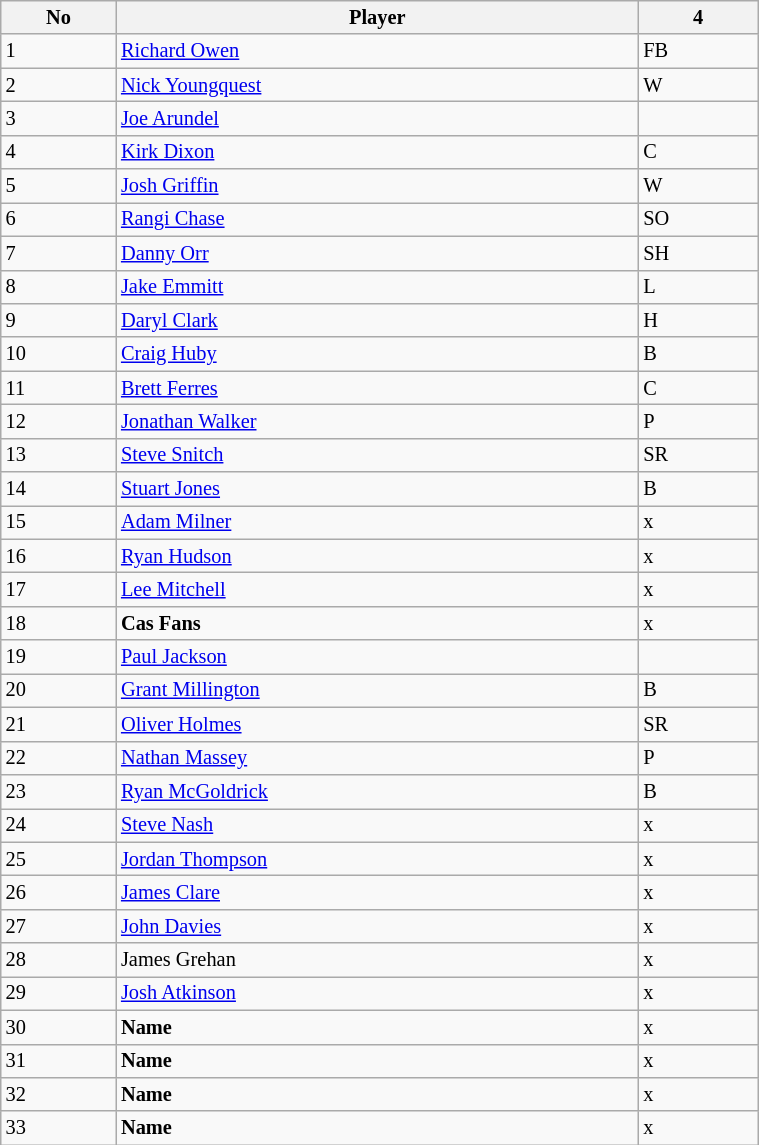<table class="wikitable"  style="font-size:85%; width:40%;">
<tr>
<th>No</th>
<th>Player</th>
<th>4</th>
</tr>
<tr>
<td>1</td>
<td><a href='#'>Richard Owen</a></td>
<td>FB</td>
</tr>
<tr>
<td>2</td>
<td><a href='#'>Nick Youngquest</a></td>
<td>W</td>
</tr>
<tr>
<td>3</td>
<td><a href='#'>Joe Arundel</a></td>
<td></td>
</tr>
<tr>
<td>4</td>
<td><a href='#'>Kirk Dixon</a></td>
<td>C</td>
</tr>
<tr>
<td>5</td>
<td><a href='#'>Josh Griffin</a></td>
<td>W</td>
</tr>
<tr>
<td>6</td>
<td><a href='#'>Rangi Chase</a></td>
<td>SO</td>
</tr>
<tr>
<td>7</td>
<td><a href='#'>Danny Orr</a></td>
<td>SH</td>
</tr>
<tr>
<td>8</td>
<td><a href='#'>Jake Emmitt</a></td>
<td>L</td>
</tr>
<tr>
<td>9</td>
<td><a href='#'>Daryl Clark</a></td>
<td>H</td>
</tr>
<tr>
<td>10</td>
<td><a href='#'>Craig Huby</a></td>
<td>B</td>
</tr>
<tr>
<td>11</td>
<td><a href='#'>Brett Ferres</a></td>
<td>C</td>
</tr>
<tr>
<td>12</td>
<td><a href='#'>Jonathan Walker</a></td>
<td>P</td>
</tr>
<tr>
<td>13</td>
<td><a href='#'>Steve Snitch</a></td>
<td>SR</td>
</tr>
<tr>
<td>14</td>
<td><a href='#'>Stuart Jones</a></td>
<td>B</td>
</tr>
<tr>
<td>15</td>
<td><a href='#'>Adam Milner</a></td>
<td>x</td>
</tr>
<tr>
<td>16</td>
<td><a href='#'>Ryan Hudson</a></td>
<td>x</td>
</tr>
<tr>
<td>17</td>
<td><a href='#'>Lee Mitchell</a></td>
<td>x</td>
</tr>
<tr>
<td>18</td>
<td><strong>Cas Fans</strong></td>
<td>x</td>
</tr>
<tr>
<td>19</td>
<td><a href='#'>Paul Jackson</a></td>
<td></td>
</tr>
<tr>
<td>20</td>
<td><a href='#'>Grant Millington</a></td>
<td>B</td>
</tr>
<tr>
<td>21</td>
<td><a href='#'>Oliver Holmes</a></td>
<td>SR</td>
</tr>
<tr>
<td>22</td>
<td><a href='#'>Nathan Massey</a></td>
<td>P</td>
</tr>
<tr>
<td>23</td>
<td><a href='#'>Ryan McGoldrick</a></td>
<td>B</td>
</tr>
<tr>
<td>24</td>
<td><a href='#'>Steve Nash</a></td>
<td>x</td>
</tr>
<tr>
<td>25</td>
<td><a href='#'>Jordan Thompson</a></td>
<td>x</td>
</tr>
<tr>
<td>26</td>
<td><a href='#'>James Clare</a></td>
<td>x</td>
</tr>
<tr>
<td>27</td>
<td><a href='#'>John Davies</a></td>
<td>x</td>
</tr>
<tr>
<td>28</td>
<td>James Grehan</td>
<td>x</td>
</tr>
<tr>
<td>29</td>
<td><a href='#'>Josh Atkinson</a></td>
<td>x</td>
</tr>
<tr>
<td>30</td>
<td><strong>Name</strong></td>
<td>x</td>
</tr>
<tr>
<td>31</td>
<td><strong>Name</strong></td>
<td>x</td>
</tr>
<tr>
<td>32</td>
<td><strong>Name</strong></td>
<td>x</td>
</tr>
<tr>
<td>33</td>
<td><strong>Name</strong></td>
<td>x</td>
</tr>
</table>
